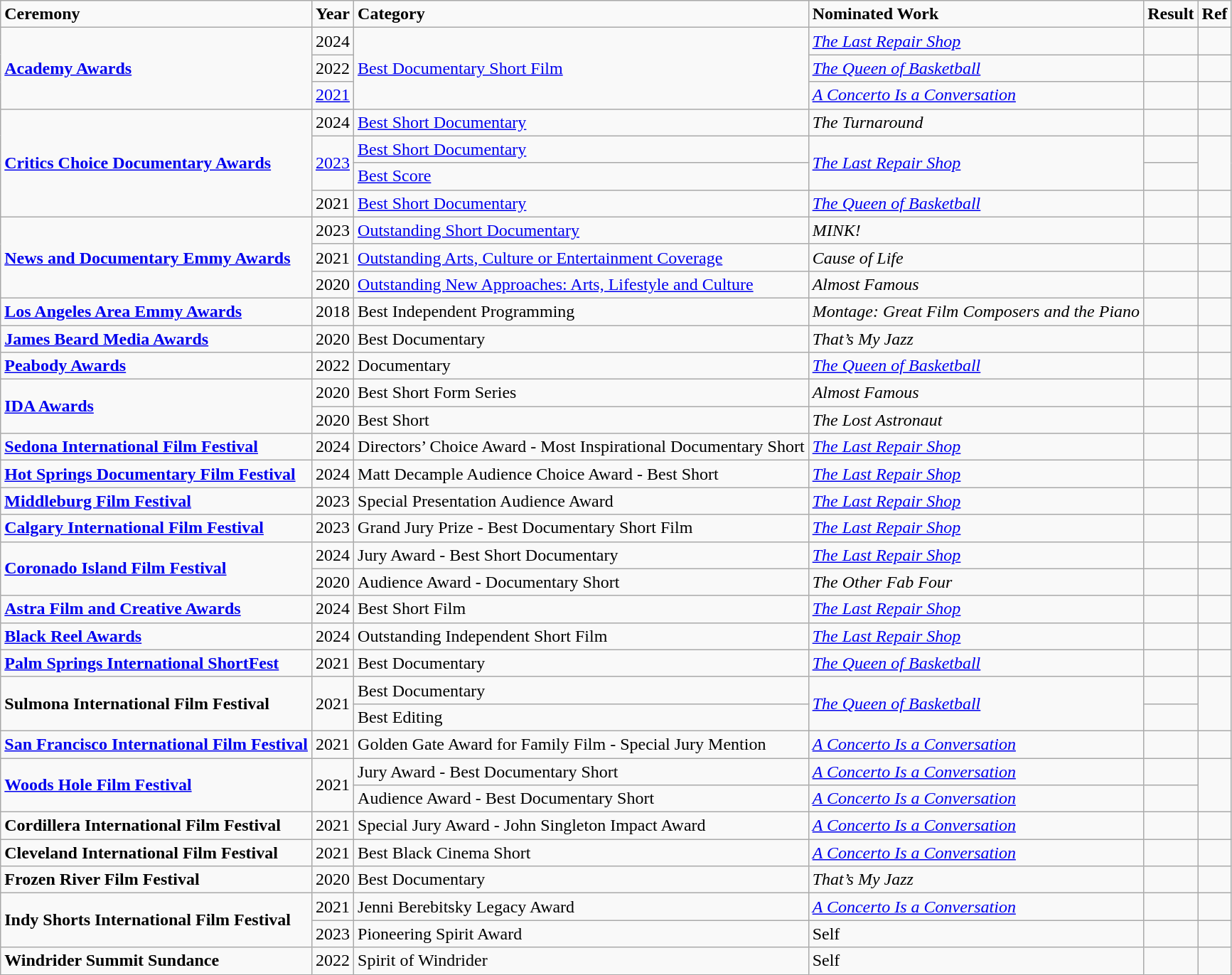<table class="wikitable sortable defaultleft col1center col2center col">
<tr>
<td><strong>Ceremony</strong></td>
<td><strong>Year</strong></td>
<td><strong>Category</strong></td>
<td><strong>Nominated Work</strong></td>
<td><strong>Result</strong></td>
<td><strong>Ref</strong></td>
</tr>
<tr>
<td rowspan="3"><strong><a href='#'>Academy Awards</a></strong></td>
<td>2024</td>
<td rowspan="3"><a href='#'>Best Documentary Short Film</a></td>
<td><em><a href='#'>The Last Repair Shop</a></em></td>
<td></td>
<td></td>
</tr>
<tr>
<td>2022</td>
<td style="text-align: left;"><em><a href='#'>The Queen of Basketball</a></em></td>
<td></td>
<td></td>
</tr>
<tr>
<td><a href='#'>2021</a></td>
<td style="text-align: left;"><em><a href='#'>A Concerto Is a Conversation</a></em></td>
<td></td>
<td></td>
</tr>
<tr>
<td rowspan="4"><strong><a href='#'>Critics Choice Documentary Awards</a></strong></td>
<td>2024</td>
<td><a href='#'>Best Short Documentary</a></td>
<td><em>The Turnaround</em></td>
<td></td>
<td></td>
</tr>
<tr>
<td rowspan="2"><a href='#'>2023</a></td>
<td style="text-align: left;"><a href='#'>Best Short Documentary</a></td>
<td rowspan="2"><em><a href='#'>The Last Repair Shop</a></em></td>
<td></td>
<td rowspan="2"></td>
</tr>
<tr>
<td style="text-align: left;"><a href='#'>Best Score</a></td>
<td></td>
</tr>
<tr>
<td>2021</td>
<td style="text-align: left;"><a href='#'>Best Short Documentary</a></td>
<td><em><a href='#'>The Queen of Basketball</a></em></td>
<td></td>
<td></td>
</tr>
<tr>
<td rowspan="3"><strong><a href='#'>News and Documentary Emmy Awards</a></strong></td>
<td>2023</td>
<td><a href='#'>Outstanding Short Documentary</a></td>
<td><em>MINK!</em></td>
<td></td>
<td></td>
</tr>
<tr>
<td>2021</td>
<td style="text-align: left;"><a href='#'>Outstanding Arts, Culture or Entertainment Coverage</a></td>
<td><em>Cause of Life</em></td>
<td></td>
<td></td>
</tr>
<tr>
<td>2020</td>
<td style="text-align: left;"><a href='#'>Outstanding New Approaches: Arts, Lifestyle and Culture</a></td>
<td><em>Almost Famous</em></td>
<td></td>
<td></td>
</tr>
<tr>
<td><strong><a href='#'>Los Angeles Area Emmy Awards</a></strong></td>
<td>2018</td>
<td>Best Independent Programming</td>
<td><em>Montage: Great Film Composers and the Piano</em></td>
<td></td>
<td></td>
</tr>
<tr>
<td><strong><a href='#'>James Beard Media Awards</a></strong></td>
<td>2020</td>
<td>Best Documentary</td>
<td><em>That’s My Jazz</em></td>
<td></td>
<td></td>
</tr>
<tr>
<td><strong><a href='#'>Peabody Awards</a></strong></td>
<td>2022</td>
<td>Documentary</td>
<td><em><a href='#'>The Queen of Basketball</a></em></td>
<td></td>
<td></td>
</tr>
<tr>
<td rowspan="2"><strong><a href='#'>IDA Awards</a></strong></td>
<td>2020</td>
<td>Best Short Form Series</td>
<td><em>Almost Famous</em></td>
<td></td>
<td></td>
</tr>
<tr>
<td>2020</td>
<td style="text-align: left;">Best Short</td>
<td><em>The Lost Astronaut</em></td>
<td></td>
<td></td>
</tr>
<tr>
<td><strong><a href='#'>Sedona International Film Festival</a></strong></td>
<td>2024</td>
<td>Directors’ Choice Award - Most Inspirational Documentary Short</td>
<td><em><a href='#'>The Last Repair Shop</a></em></td>
<td></td>
<td></td>
</tr>
<tr>
<td><strong><a href='#'>Hot Springs Documentary Film Festival</a></strong></td>
<td>2024</td>
<td>Matt Decample Audience Choice Award - Best Short</td>
<td><em><a href='#'>The Last Repair Shop</a></em></td>
<td></td>
<td></td>
</tr>
<tr>
<td><strong><a href='#'>Middleburg Film Festival</a></strong></td>
<td>2023</td>
<td>Special Presentation Audience Award</td>
<td><em><a href='#'>The Last Repair Shop</a></em></td>
<td></td>
<td></td>
</tr>
<tr>
<td><strong><a href='#'>Calgary International Film Festival</a></strong></td>
<td>2023</td>
<td>Grand Jury Prize - Best Documentary Short Film</td>
<td><em><a href='#'>The Last Repair Shop</a></em></td>
<td></td>
<td></td>
</tr>
<tr>
<td rowspan="2"><strong><a href='#'>Coronado Island Film Festival</a></strong></td>
<td>2024</td>
<td>Jury Award - Best Short Documentary</td>
<td><em><a href='#'>The Last Repair Shop</a></em></td>
<td></td>
<td></td>
</tr>
<tr>
<td>2020</td>
<td style="text-align: left;">Audience Award - Documentary Short</td>
<td><em>The Other Fab Four</em></td>
<td></td>
<td></td>
</tr>
<tr>
<td><strong><a href='#'>Astra Film and Creative Awards</a></strong></td>
<td>2024</td>
<td>Best Short Film</td>
<td><em><a href='#'>The Last Repair Shop</a></em></td>
<td></td>
<td></td>
</tr>
<tr>
<td><strong><a href='#'>Black Reel Awards</a></strong></td>
<td>2024</td>
<td>Outstanding Independent Short Film</td>
<td><em><a href='#'>The Last Repair Shop</a></em></td>
<td></td>
<td></td>
</tr>
<tr>
<td><a href='#'><strong>Palm Springs International ShortFest</strong></a></td>
<td>2021</td>
<td>Best Documentary  </td>
<td><em><a href='#'>The Queen of Basketball</a></em></td>
<td></td>
<td></td>
</tr>
<tr>
<td rowspan="2"><strong>Sulmona International Film Festival</strong></td>
<td rowspan="2">2021</td>
<td>Best Documentary  </td>
<td rowspan="2"><em><a href='#'>The Queen of Basketball</a></em></td>
<td></td>
<td rowspan="2"></td>
</tr>
<tr>
<td style="text-align: left;">Best Editing  </td>
<td></td>
</tr>
<tr>
<td><strong><a href='#'>San Francisco International Film Festival</a></strong></td>
<td>2021</td>
<td>Golden Gate Award for Family Film - Special Jury Mention</td>
<td><em><a href='#'>A Concerto Is a Conversation</a></em></td>
<td></td>
<td></td>
</tr>
<tr>
<td rowspan="2"><strong><a href='#'>Woods Hole Film Festival</a></strong></td>
<td rowspan="2">2021</td>
<td>Jury Award - Best Documentary Short</td>
<td><em><a href='#'>A Concerto Is a Conversation</a></em></td>
<td></td>
<td rowspan="2"></td>
</tr>
<tr>
<td style="text-align: left;">Audience Award - Best Documentary Short  </td>
<td><em><a href='#'>A Concerto Is a Conversation</a></em></td>
<td></td>
</tr>
<tr>
<td><strong>Cordillera International Film Festival</strong></td>
<td>2021</td>
<td>Special Jury Award - John Singleton Impact Award</td>
<td><em><a href='#'>A Concerto Is a Conversation</a></em></td>
<td></td>
<td></td>
</tr>
<tr>
<td><strong>Cleveland International Film Festival</strong></td>
<td>2021</td>
<td>Best Black Cinema Short</td>
<td><em><a href='#'>A Concerto Is a Conversation</a></em></td>
<td></td>
<td></td>
</tr>
<tr>
<td><strong>Frozen River Film Festival</strong></td>
<td>2020</td>
<td>Best Documentary</td>
<td><em>That’s My Jazz</em></td>
<td></td>
<td></td>
</tr>
<tr>
<td rowspan="2"><strong>Indy Shorts International Film Festival</strong></td>
<td>2021</td>
<td>Jenni Berebitsky Legacy Award</td>
<td style="text-align: left;"><em><a href='#'>A Concerto Is a Conversation</a></em></td>
<td></td>
<td></td>
</tr>
<tr>
<td>2023</td>
<td style="text-align: left;">Pioneering Spirit Award</td>
<td>Self</td>
<td></td>
<td></td>
</tr>
<tr>
<td><strong>Windrider Summit Sundance</strong></td>
<td>2022</td>
<td>Spirit of Windrider</td>
<td>Self</td>
<td></td>
<td></td>
</tr>
</table>
